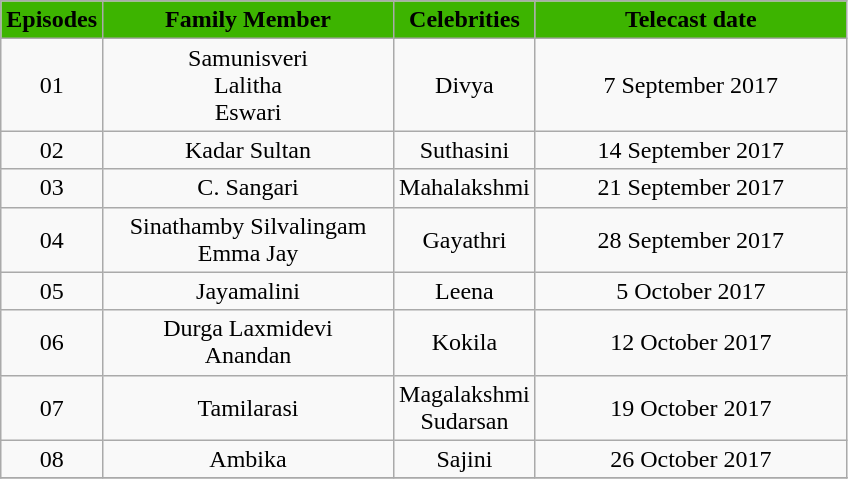<table class="wikitable" style="text-align:center;">
<tr>
<th style="width:20pt; background:#3DB400;">Episodes</th>
<th style="width:140pt; background:#3DB400;">Family Member</th>
<th style="width:50pt; background:#3DB400;">Celebrities</th>
<th style="width:150pt; background:#3DB400;">Telecast date</th>
</tr>
<tr>
<td>01</td>
<td>Samunisveri <br> Lalitha <br> Eswari</td>
<td>Divya</td>
<td>7 September 2017</td>
</tr>
<tr>
<td>02</td>
<td>Kadar Sultan</td>
<td>Suthasini</td>
<td>14 September 2017</td>
</tr>
<tr>
<td>03</td>
<td>C. Sangari</td>
<td>Mahalakshmi</td>
<td>21 September 2017</td>
</tr>
<tr>
<td>04</td>
<td>Sinathamby Silvalingam <br> Emma Jay</td>
<td>Gayathri</td>
<td>28 September 2017</td>
</tr>
<tr>
<td>05</td>
<td>Jayamalini</td>
<td>Leena</td>
<td>5 October 2017</td>
</tr>
<tr>
<td>06</td>
<td>Durga Laxmidevi <br> Anandan</td>
<td>Kokila</td>
<td>12 October 2017</td>
</tr>
<tr>
<td>07</td>
<td>Tamilarasi</td>
<td>Magalakshmi Sudarsan</td>
<td>19 October 2017</td>
</tr>
<tr>
<td>08</td>
<td>Ambika</td>
<td>Sajini</td>
<td>26 October 2017</td>
</tr>
<tr>
</tr>
</table>
